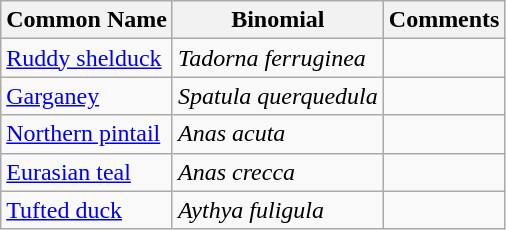<table class="wikitable">
<tr>
<th>Common Name</th>
<th>Binomial</th>
<th>Comments</th>
</tr>
<tr>
<td><a href='#'>Ruddy shelduck</a></td>
<td><em>Tadorna ferruginea</em></td>
<td></td>
</tr>
<tr>
<td><a href='#'>Garganey</a></td>
<td><em>Spatula querquedula</em></td>
<td></td>
</tr>
<tr>
<td><a href='#'>Northern pintail</a></td>
<td><em>Anas acuta</em></td>
<td></td>
</tr>
<tr>
<td><a href='#'>Eurasian teal</a></td>
<td><em>Anas crecca</em></td>
<td></td>
</tr>
<tr>
<td><a href='#'>Tufted duck</a></td>
<td><em>Aythya fuligula</em></td>
<td></td>
</tr>
</table>
